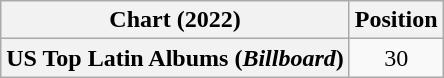<table class="wikitable sortable plainrowheaders" style="text-align:center">
<tr>
<th scope="col">Chart (2022)</th>
<th scope="col">Position</th>
</tr>
<tr>
<th scope="row">US Top Latin Albums (<em>Billboard</em>)</th>
<td>30</td>
</tr>
</table>
